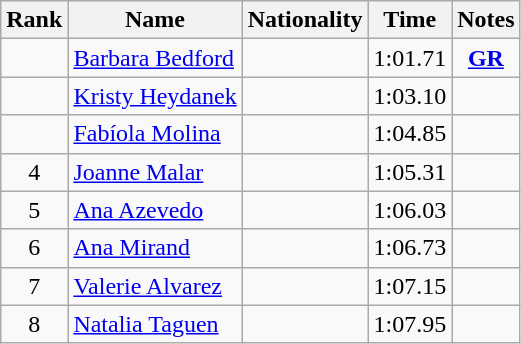<table class="wikitable sortable" style="text-align:center">
<tr>
<th>Rank</th>
<th>Name</th>
<th>Nationality</th>
<th>Time</th>
<th>Notes</th>
</tr>
<tr>
<td></td>
<td align=left><a href='#'>Barbara Bedford</a></td>
<td align=left></td>
<td>1:01.71</td>
<td><strong><a href='#'>GR</a></strong></td>
</tr>
<tr>
<td></td>
<td align=left><a href='#'>Kristy Heydanek</a></td>
<td align=left></td>
<td>1:03.10</td>
<td></td>
</tr>
<tr>
<td></td>
<td align=left><a href='#'>Fabíola Molina</a></td>
<td align=left></td>
<td>1:04.85</td>
<td></td>
</tr>
<tr>
<td>4</td>
<td align=left><a href='#'>Joanne Malar</a></td>
<td align=left></td>
<td>1:05.31</td>
<td></td>
</tr>
<tr>
<td>5</td>
<td align=left><a href='#'>Ana Azevedo</a></td>
<td align=left></td>
<td>1:06.03</td>
<td></td>
</tr>
<tr>
<td>6</td>
<td align=left><a href='#'>Ana Mirand</a></td>
<td align=left></td>
<td>1:06.73</td>
<td></td>
</tr>
<tr>
<td>7</td>
<td align=left><a href='#'>Valerie Alvarez</a></td>
<td align=left></td>
<td>1:07.15</td>
<td></td>
</tr>
<tr>
<td>8</td>
<td align=left><a href='#'>Natalia Taguen</a></td>
<td align=left></td>
<td>1:07.95</td>
<td></td>
</tr>
</table>
